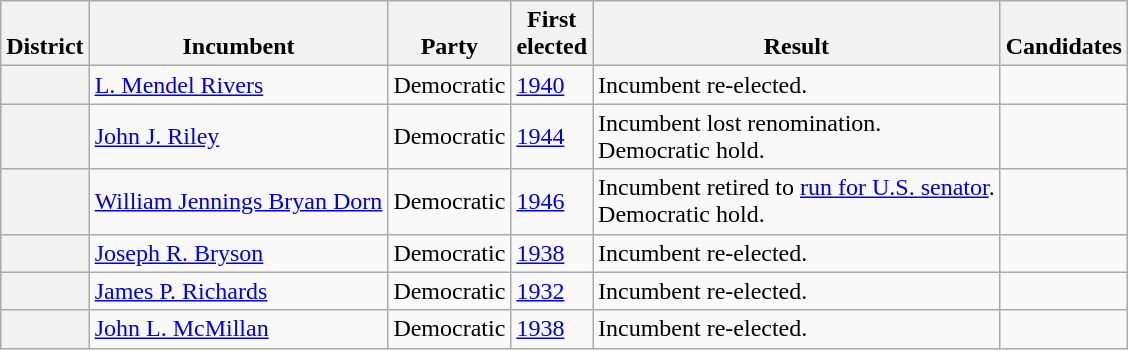<table class=wikitable>
<tr valign=bottom>
<th>District</th>
<th>Incumbent</th>
<th>Party</th>
<th>First<br>elected</th>
<th>Result</th>
<th>Candidates</th>
</tr>
<tr>
<th></th>
<td><a href='#'>L. Mendel Rivers</a></td>
<td>Democratic</td>
<td><a href='#'>1940</a></td>
<td>Incumbent re-elected.</td>
<td nowrap></td>
</tr>
<tr>
<th></th>
<td><a href='#'>John J. Riley</a></td>
<td>Democratic</td>
<td><a href='#'>1944</a></td>
<td>Incumbent lost renomination.<br>Democratic hold.</td>
<td nowrap></td>
</tr>
<tr>
<th></th>
<td><a href='#'>William Jennings Bryan Dorn</a></td>
<td>Democratic</td>
<td><a href='#'>1946</a></td>
<td>Incumbent retired to <a href='#'>run for U.S. senator</a>.<br>Democratic hold.</td>
<td nowrap></td>
</tr>
<tr>
<th></th>
<td><a href='#'>Joseph R. Bryson</a></td>
<td>Democratic</td>
<td><a href='#'>1938</a></td>
<td>Incumbent re-elected.</td>
<td nowrap></td>
</tr>
<tr>
<th></th>
<td><a href='#'>James P. Richards</a></td>
<td>Democratic</td>
<td><a href='#'>1932</a></td>
<td>Incumbent re-elected.</td>
<td nowrap></td>
</tr>
<tr>
<th></th>
<td><a href='#'>John L. McMillan</a></td>
<td>Democratic</td>
<td><a href='#'>1938</a></td>
<td>Incumbent re-elected.</td>
<td nowrap></td>
</tr>
</table>
